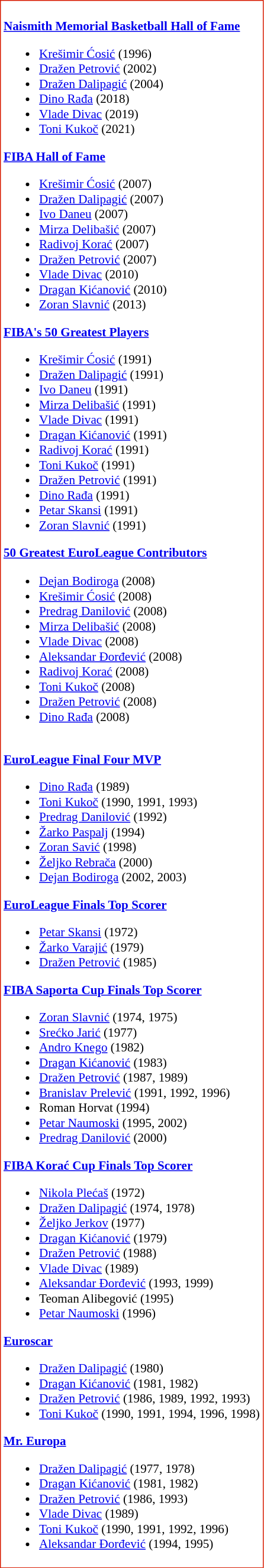<table class="toccolours" style="border: #D81E05 solid 1px; background: #FFFFFF; font-size: 88%">
<tr>
<td><br>

<strong><a href='#'>Naismith Memorial Basketball Hall of Fame</a></strong><ul><li> <a href='#'>Krešimir Ćosić</a> (1996)</li><li> <a href='#'>Dražen Petrović</a> (2002)</li><li> <a href='#'>Dražen Dalipagić</a> (2004)</li><li> <a href='#'>Dino Rađa</a> (2018)</li><li> <a href='#'>Vlade Divac</a> (2019)</li><li> <a href='#'>Toni Kukoč</a> (2021)</li></ul><strong><a href='#'>FIBA Hall of Fame</a></strong><ul><li> <a href='#'>Krešimir Ćosić</a> (2007)</li><li> <a href='#'>Dražen Dalipagić</a> (2007)</li><li> <a href='#'>Ivo Daneu</a> (2007)</li><li> <a href='#'>Mirza Delibašić</a> (2007)</li><li> <a href='#'>Radivoj Korać</a> (2007)</li><li> <a href='#'>Dražen Petrović</a> (2007)</li><li> <a href='#'>Vlade Divac</a> (2010)</li><li> <a href='#'>Dragan Kićanović</a> (2010)</li><li> <a href='#'>Zoran Slavnić</a> (2013)</li></ul>
<strong><a href='#'>FIBA's 50 Greatest Players</a></strong><ul><li> <a href='#'>Krešimir Ćosić</a> (1991)</li><li> <a href='#'>Dražen Dalipagić</a> (1991)</li><li> <a href='#'>Ivo Daneu</a> (1991)</li><li> <a href='#'>Mirza Delibašić</a> (1991)</li><li> <a href='#'>Vlade Divac</a> (1991)</li><li> <a href='#'>Dragan Kićanović</a> (1991)</li><li> <a href='#'>Radivoj Korać</a> (1991)</li><li> <a href='#'>Toni Kukoč</a> (1991)</li><li> <a href='#'>Dražen Petrović</a> (1991)</li><li> <a href='#'>Dino Rađa</a> (1991)</li><li> <a href='#'>Petar Skansi</a> (1991)</li><li> <a href='#'>Zoran Slavnić</a> (1991)</li></ul>
<strong><a href='#'>50 Greatest EuroLeague Contributors</a></strong><ul><li> <a href='#'>Dejan Bodiroga</a> (2008)</li><li> <a href='#'>Krešimir Ćosić</a> (2008)</li><li> <a href='#'>Predrag Danilović</a> (2008)</li><li> <a href='#'>Mirza Delibašić</a> (2008)</li><li> <a href='#'>Vlade Divac</a> (2008)</li><li> <a href='#'>Aleksandar Đorđević</a> (2008)</li><li> <a href='#'>Radivoj Korać</a> (2008)</li><li> <a href='#'>Toni Kukoč</a> (2008)</li><li> <a href='#'>Dražen Petrović</a> (2008)</li><li> <a href='#'>Dino Rađa</a> (2008)</li></ul><br>

<strong><a href='#'>EuroLeague Final Four MVP</a></strong><ul><li> <a href='#'>Dino Rađa</a> (1989)</li><li>  <a href='#'>Toni Kukoč</a> (1990, 1991, 1993)</li><li> <a href='#'>Predrag Danilović</a> (1992)</li><li> <a href='#'>Žarko Paspalj</a> (1994)</li><li> <a href='#'>Zoran Savić</a> (1998)</li><li> <a href='#'>Željko Rebrača</a> (2000)</li><li> <a href='#'>Dejan Bodiroga</a> (2002, 2003)</li></ul><strong><a href='#'>EuroLeague Finals Top Scorer</a></strong><ul><li> <a href='#'>Petar Skansi</a> (1972)</li><li> <a href='#'>Žarko Varajić</a> (1979)</li><li> <a href='#'>Dražen Petrović</a> (1985)</li></ul>
<strong><a href='#'>FIBA Saporta Cup Finals Top Scorer</a></strong><ul><li> <a href='#'>Zoran Slavnić</a> (1974, 1975)</li><li> <a href='#'>Srećko Jarić</a> (1977)</li><li> <a href='#'>Andro Knego</a> (1982)</li><li> <a href='#'>Dragan Kićanović</a> (1983)</li><li> <a href='#'>Dražen Petrović</a> (1987, 1989)</li><li> <a href='#'>Branislav Prelević</a> (1991, 1992, 1996)</li><li> Roman Horvat (1994)</li><li> <a href='#'>Petar Naumoski</a> (1995, 2002)</li><li> <a href='#'>Predrag Danilović</a> (2000)</li></ul><strong><a href='#'>FIBA Korać Cup Finals Top Scorer</a></strong><ul><li> <a href='#'>Nikola Plećaš</a> (1972)</li><li> <a href='#'>Dražen Dalipagić</a> (1974, 1978)</li><li> <a href='#'>Željko Jerkov</a> (1977)</li><li> <a href='#'>Dragan Kićanović</a> (1979)</li><li> <a href='#'>Dražen Petrović</a> (1988)</li><li> <a href='#'>Vlade Divac</a> (1989)</li><li> <a href='#'>Aleksandar Đorđević</a> (1993, 1999)</li><li> Teoman Alibegović (1995)</li><li> <a href='#'>Petar Naumoski</a> (1996)</li></ul>
<strong><a href='#'>Euroscar</a></strong><ul><li> <a href='#'>Dražen Dalipagić</a> (1980)</li><li> <a href='#'>Dragan Kićanović</a> (1981, 1982)</li><li>  <a href='#'>Dražen Petrović</a> (1986, 1989, 1992, 1993)</li><li>  <a href='#'>Toni Kukoč</a> (1990, 1991, 1994, 1996, 1998)</li></ul><strong><a href='#'>Mr. Europa</a></strong><ul><li> <a href='#'>Dražen Dalipagić</a> (1977, 1978)</li><li> <a href='#'>Dragan Kićanović</a> (1981, 1982)</li><li>  <a href='#'>Dražen Petrović</a> (1986, 1993)</li><li> <a href='#'>Vlade Divac</a> (1989)</li><li>  <a href='#'>Toni Kukoč</a> (1990, 1991, 1992, 1996)</li><li> <a href='#'>Aleksandar Đorđević</a> (1994, 1995)</li></ul></td>
</tr>
</table>
